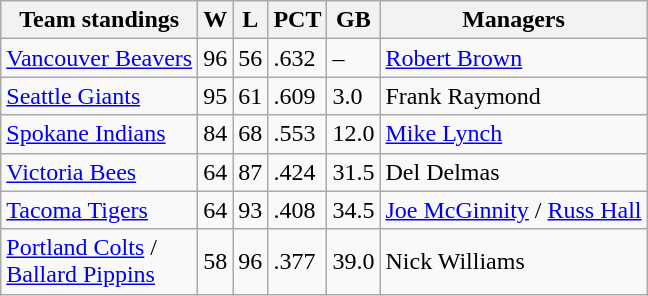<table class="wikitable">
<tr>
<th>Team standings</th>
<th>W</th>
<th>L</th>
<th>PCT</th>
<th>GB</th>
<th>Managers</th>
</tr>
<tr>
<td><a href='#'>Vancouver Beavers</a></td>
<td>96</td>
<td>56</td>
<td>.632</td>
<td>–</td>
<td><a href='#'>Robert Brown</a></td>
</tr>
<tr>
<td><a href='#'>Seattle Giants</a></td>
<td>95</td>
<td>61</td>
<td>.609</td>
<td>3.0</td>
<td>Frank Raymond</td>
</tr>
<tr>
<td><a href='#'>Spokane Indians</a></td>
<td>84</td>
<td>68</td>
<td>.553</td>
<td>12.0</td>
<td><a href='#'>Mike Lynch</a></td>
</tr>
<tr>
<td><a href='#'>Victoria Bees</a></td>
<td>64</td>
<td>87</td>
<td>.424</td>
<td>31.5</td>
<td>Del Delmas</td>
</tr>
<tr>
<td><a href='#'>Tacoma Tigers</a></td>
<td>64</td>
<td>93</td>
<td>.408</td>
<td>34.5</td>
<td><a href='#'>Joe McGinnity</a> / <a href='#'>Russ Hall</a></td>
</tr>
<tr>
<td><a href='#'>Portland Colts</a> /<br> <a href='#'>Ballard Pippins</a></td>
<td>58</td>
<td>96</td>
<td>.377</td>
<td>39.0</td>
<td>Nick Williams</td>
</tr>
</table>
